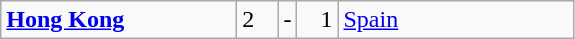<table class="wikitable">
<tr>
<td width=150> <strong><a href='#'>Hong Kong</a></strong></td>
<td style="width:20px; text-align:left;">2</td>
<td>-</td>
<td style="width:20px; text-align:right;">1</td>
<td width=150> <a href='#'>Spain</a></td>
</tr>
</table>
